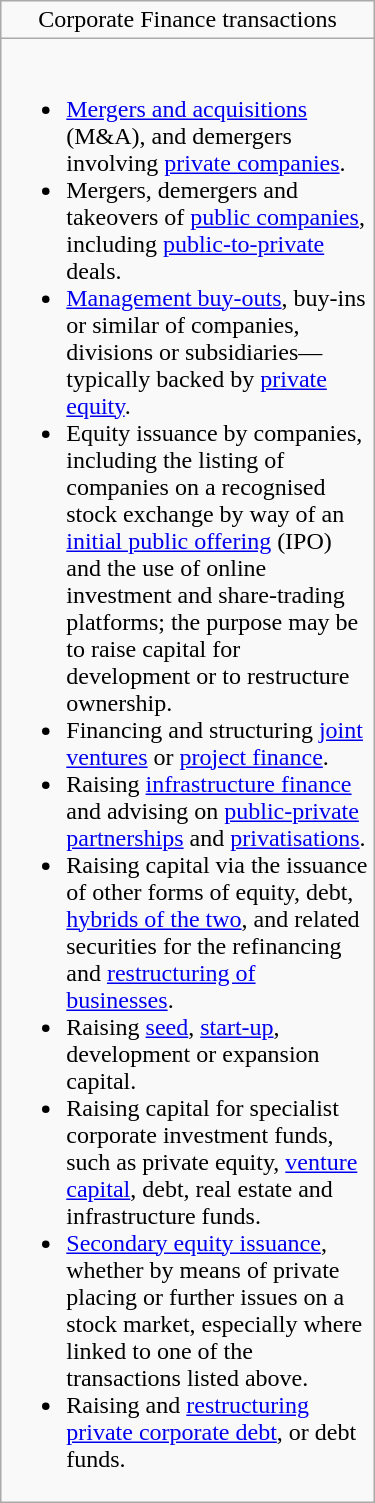<table class="wikitable floatright" | width="250">
<tr style="text-align:center;">
<td>Corporate Finance transactions</td>
</tr>
<tr>
<td><br><ul><li><a href='#'>Mergers and acquisitions</a> (M&A), and demergers involving <a href='#'>private companies</a>.</li><li>Mergers, demergers and takeovers of <a href='#'>public companies</a>, including <a href='#'>public-to-private</a> deals.</li><li><a href='#'>Management buy-outs</a>, buy-ins or similar of companies, divisions or subsidiaries—typically backed by <a href='#'>private equity</a>.</li><li>Equity issuance by companies, including the listing of companies on a recognised stock exchange by way of an <a href='#'>initial public offering</a> (IPO) and the use of online investment and share-trading platforms; the purpose may be to raise capital for development or to restructure ownership.</li><li>Financing and structuring <a href='#'>joint ventures</a> or <a href='#'>project finance</a>.</li><li>Raising <a href='#'>infrastructure finance</a> and advising on <a href='#'>public-private partnerships</a> and <a href='#'>privatisations</a>.</li><li>Raising capital via the issuance of other forms of equity, debt, <a href='#'>hybrids of the two</a>, and related securities for the refinancing and <a href='#'>restructuring of businesses</a>.</li><li>Raising <a href='#'>seed</a>, <a href='#'>start-up</a>, development or expansion capital.</li><li>Raising capital for specialist corporate investment funds, such as private equity, <a href='#'>venture capital</a>, debt, real estate and infrastructure funds.</li><li><a href='#'>Secondary equity issuance</a>, whether by means of private placing or further issues on a stock market, especially where linked to one of the transactions listed above.</li><li>Raising and <a href='#'>restructuring private corporate debt</a>, or debt funds.</li></ul></td>
</tr>
</table>
